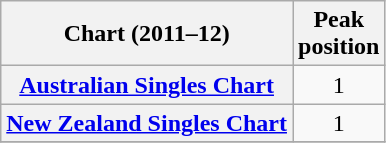<table class="wikitable sortable plainrowheaders">
<tr>
<th scope="col">Chart (2011–12)</th>
<th scope="col">Peak<br>position</th>
</tr>
<tr>
<th scope="row"><a href='#'>Australian Singles Chart</a></th>
<td style="text-align:center;">1</td>
</tr>
<tr>
<th scope="row"><a href='#'>New Zealand Singles Chart</a></th>
<td style="text-align:center;">1</td>
</tr>
<tr>
</tr>
</table>
